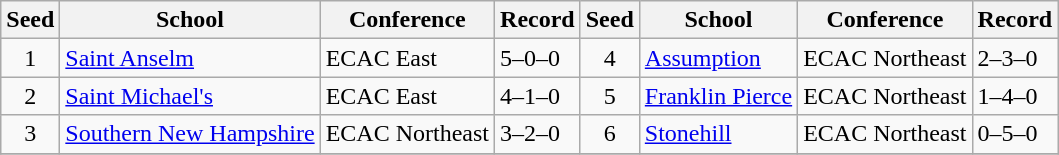<table class="wikitable">
<tr>
<th>Seed</th>
<th>School</th>
<th>Conference</th>
<th>Record</th>
<th>Seed</th>
<th>School</th>
<th>Conference</th>
<th>Record</th>
</tr>
<tr>
<td align=center>1</td>
<td><a href='#'>Saint Anselm</a></td>
<td>ECAC East</td>
<td>5–0–0</td>
<td align=center>4</td>
<td><a href='#'>Assumption</a></td>
<td>ECAC Northeast</td>
<td>2–3–0</td>
</tr>
<tr>
<td align=center>2</td>
<td><a href='#'>Saint Michael's</a></td>
<td>ECAC East</td>
<td>4–1–0</td>
<td align=center>5</td>
<td><a href='#'>Franklin Pierce</a></td>
<td>ECAC Northeast</td>
<td>1–4–0</td>
</tr>
<tr>
<td align=center>3</td>
<td><a href='#'>Southern New Hampshire</a></td>
<td>ECAC Northeast</td>
<td>3–2–0</td>
<td align=center>6</td>
<td><a href='#'>Stonehill</a></td>
<td>ECAC Northeast</td>
<td>0–5–0</td>
</tr>
<tr>
</tr>
</table>
